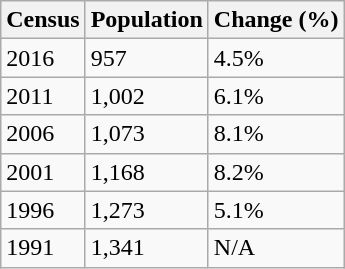<table class="wikitable">
<tr>
<th>Census</th>
<th>Population</th>
<th>Change (%)</th>
</tr>
<tr>
<td>2016</td>
<td>957</td>
<td>4.5%</td>
</tr>
<tr>
<td>2011</td>
<td>1,002</td>
<td>6.1%</td>
</tr>
<tr>
<td>2006</td>
<td>1,073</td>
<td>8.1%</td>
</tr>
<tr>
<td>2001</td>
<td>1,168</td>
<td>8.2%</td>
</tr>
<tr>
<td>1996</td>
<td>1,273</td>
<td>5.1%</td>
</tr>
<tr>
<td>1991</td>
<td>1,341</td>
<td>N/A</td>
</tr>
</table>
